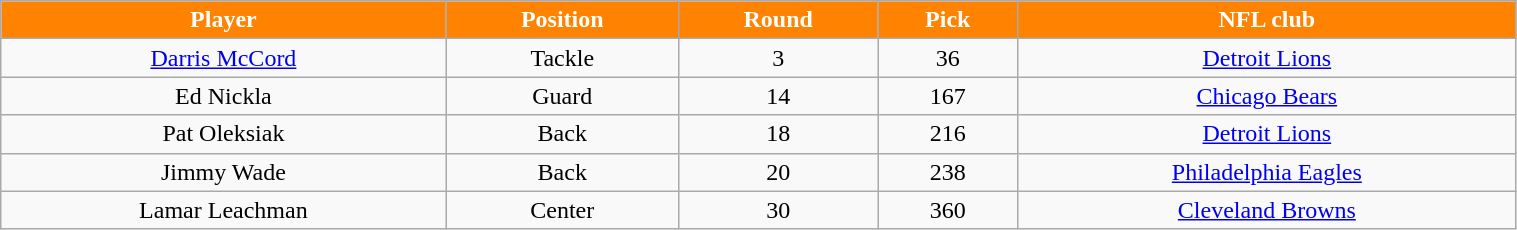<table class="wikitable" width="80%">
<tr align="center"  style="background:#FF8200;color:#FFFFFF;">
<td><strong>Player</strong></td>
<td><strong>Position</strong></td>
<td><strong>Round</strong></td>
<td><strong>Pick</strong></td>
<td><strong>NFL club</strong></td>
</tr>
<tr align="center" bgcolor="">
<td><a href='#'>Darris McCord</a></td>
<td>Tackle</td>
<td>3</td>
<td>36</td>
<td><a href='#'>Detroit Lions</a></td>
</tr>
<tr align="center" bgcolor="">
<td>Ed Nickla</td>
<td>Guard</td>
<td>14</td>
<td>167</td>
<td><a href='#'>Chicago Bears</a></td>
</tr>
<tr align="center" bgcolor="">
<td>Pat Oleksiak</td>
<td>Back</td>
<td>18</td>
<td>216</td>
<td><a href='#'>Detroit Lions</a></td>
</tr>
<tr align="center" bgcolor="">
<td>Jimmy Wade</td>
<td>Back</td>
<td>20</td>
<td>238</td>
<td><a href='#'>Philadelphia Eagles</a></td>
</tr>
<tr align="center" bgcolor="">
<td>Lamar Leachman</td>
<td>Center</td>
<td>30</td>
<td>360</td>
<td><a href='#'>Cleveland Browns</a></td>
</tr>
</table>
